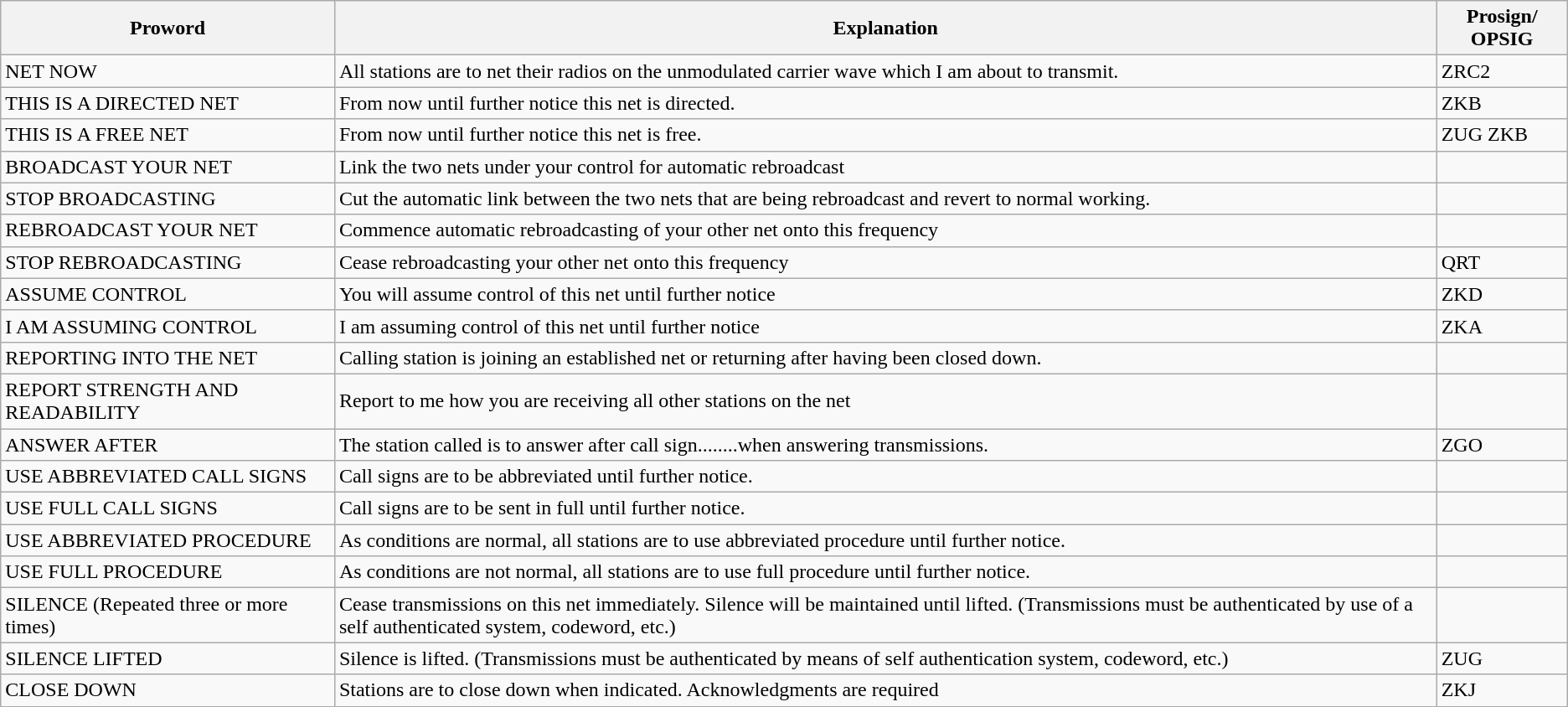<table class="wikitable">
<tr>
<th>Proword</th>
<th>Explanation</th>
<th>Prosign/ OPSIG</th>
</tr>
<tr>
<td>NET NOW</td>
<td>All stations are to net their radios on the unmodulated carrier wave which I am about to transmit.</td>
<td>ZRC2</td>
</tr>
<tr>
<td>THIS IS A DIRECTED NET</td>
<td>From now until further notice this net is directed.</td>
<td>ZKB</td>
</tr>
<tr>
<td>THIS IS A FREE NET</td>
<td>From now until further notice this net is free.</td>
<td>ZUG ZKB</td>
</tr>
<tr>
<td>BROADCAST YOUR NET</td>
<td>Link the two nets under your control for automatic rebroadcast</td>
<td></td>
</tr>
<tr>
<td>STOP BROADCASTING</td>
<td>Cut the automatic link between the two nets that are being rebroadcast and revert to normal working.</td>
<td></td>
</tr>
<tr>
<td>REBROADCAST YOUR NET</td>
<td>Commence automatic rebroadcasting of your other net onto this frequency</td>
<td></td>
</tr>
<tr>
<td>STOP REBROADCASTING</td>
<td>Cease rebroadcasting your other net onto this frequency</td>
<td>QRT</td>
</tr>
<tr>
<td>ASSUME CONTROL</td>
<td>You will assume control of this net until further notice</td>
<td>ZKD</td>
</tr>
<tr>
<td>I AM ASSUMING CONTROL</td>
<td>I am assuming control of this net until further notice</td>
<td>ZKA</td>
</tr>
<tr>
<td>REPORTING INTO THE NET</td>
<td>Calling station is joining an established net or returning after having been closed down.</td>
<td></td>
</tr>
<tr>
<td>REPORT STRENGTH AND READABILITY</td>
<td>Report to me how you are receiving all other stations on the net</td>
<td></td>
</tr>
<tr>
<td>ANSWER AFTER</td>
<td>The station called is to answer after call sign........when answering transmissions.</td>
<td>ZGO</td>
</tr>
<tr>
<td>USE ABBREVIATED CALL SIGNS</td>
<td>Call signs are to be abbreviated until further notice.</td>
<td></td>
</tr>
<tr>
<td>USE FULL CALL SIGNS</td>
<td>Call signs are to be sent in full until further notice.</td>
<td></td>
</tr>
<tr>
<td>USE ABBREVIATED PROCEDURE</td>
<td>As conditions are normal, all stations are to use abbreviated procedure until further notice.</td>
<td></td>
</tr>
<tr>
<td>USE FULL PROCEDURE</td>
<td>As conditions are not normal, all stations are to use full procedure until further notice.</td>
<td></td>
</tr>
<tr>
<td>SILENCE (Repeated three or more times)</td>
<td>Cease transmissions on this net immediately. Silence will be maintained until lifted. (Transmissions must be authenticated by use of a self authenticated system, codeword, etc.)</td>
<td></td>
</tr>
<tr>
<td>SILENCE LIFTED</td>
<td>Silence is lifted. (Transmissions must be authenticated by means of self authentication system, codeword, etc.)</td>
<td>ZUG </td>
</tr>
<tr>
<td>CLOSE DOWN</td>
<td>Stations are to close down when indicated. Acknowledgments are required</td>
<td>ZKJ</td>
</tr>
</table>
